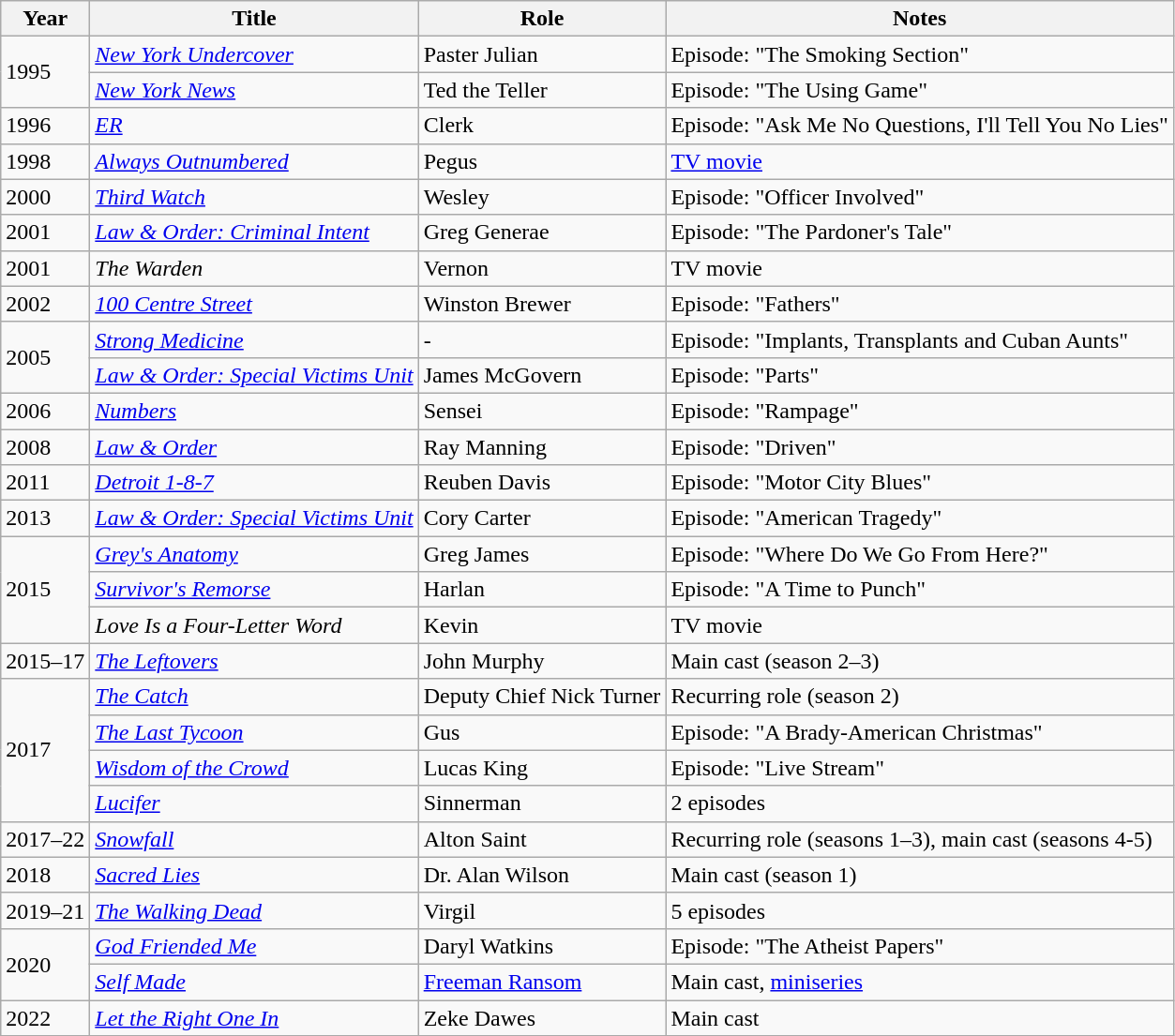<table class="wikitable sortable">
<tr>
<th>Year</th>
<th>Title</th>
<th>Role</th>
<th>Notes</th>
</tr>
<tr>
<td rowspan="2">1995</td>
<td><em><a href='#'>New York Undercover</a></em></td>
<td>Paster Julian</td>
<td>Episode: "The Smoking Section"</td>
</tr>
<tr>
<td><em><a href='#'>New York News</a></em></td>
<td>Ted the Teller</td>
<td>Episode: "The Using Game"</td>
</tr>
<tr>
<td>1996</td>
<td><em><a href='#'>ER</a></em></td>
<td>Clerk</td>
<td>Episode: "Ask Me No Questions, I'll Tell You No Lies"</td>
</tr>
<tr>
<td>1998</td>
<td><em><a href='#'>Always Outnumbered</a></em></td>
<td>Pegus</td>
<td><a href='#'>TV movie</a></td>
</tr>
<tr>
<td>2000</td>
<td><em><a href='#'>Third Watch</a></em></td>
<td>Wesley</td>
<td>Episode: "Officer Involved"</td>
</tr>
<tr>
<td>2001</td>
<td><em><a href='#'>Law & Order: Criminal Intent</a></em></td>
<td>Greg Generae</td>
<td>Episode: "The Pardoner's Tale"</td>
</tr>
<tr>
<td>2001</td>
<td><em>The Warden</em></td>
<td>Vernon</td>
<td>TV movie</td>
</tr>
<tr>
<td>2002</td>
<td><em><a href='#'>100 Centre Street</a></em></td>
<td>Winston Brewer</td>
<td>Episode: "Fathers"</td>
</tr>
<tr>
<td rowspan="2">2005</td>
<td><em><a href='#'>Strong Medicine</a></em></td>
<td>-</td>
<td>Episode: "Implants, Transplants and Cuban Aunts"</td>
</tr>
<tr>
<td><em><a href='#'>Law & Order: Special Victims Unit</a></em></td>
<td>James McGovern</td>
<td>Episode: "Parts"</td>
</tr>
<tr>
<td>2006</td>
<td><a href='#'><em>Numbers</em></a></td>
<td>Sensei</td>
<td>Episode: "Rampage"</td>
</tr>
<tr>
<td>2008</td>
<td><em><a href='#'>Law & Order</a></em></td>
<td>Ray Manning</td>
<td>Episode: "Driven"</td>
</tr>
<tr>
<td>2011</td>
<td><em><a href='#'>Detroit 1-8-7</a></em></td>
<td>Reuben Davis</td>
<td>Episode: "Motor City Blues"</td>
</tr>
<tr>
<td>2013</td>
<td><em><a href='#'>Law & Order: Special Victims Unit</a></em></td>
<td>Cory Carter</td>
<td>Episode: "American Tragedy"</td>
</tr>
<tr>
<td rowspan="3">2015</td>
<td><em><a href='#'>Grey's Anatomy</a></em></td>
<td>Greg James</td>
<td>Episode: "Where Do We Go From Here?"</td>
</tr>
<tr>
<td><em><a href='#'>Survivor's Remorse</a></em></td>
<td>Harlan</td>
<td>Episode: "A Time to Punch"</td>
</tr>
<tr>
<td><em>Love Is a Four-Letter Word</em></td>
<td>Kevin</td>
<td>TV movie</td>
</tr>
<tr>
<td>2015–17</td>
<td><a href='#'><em>The Leftovers</em></a></td>
<td>John Murphy</td>
<td>Main cast (season 2–3)</td>
</tr>
<tr>
<td rowspan="4">2017</td>
<td><a href='#'><em>The Catch</em></a></td>
<td>Deputy Chief Nick Turner</td>
<td>Recurring role (season 2)</td>
</tr>
<tr>
<td><a href='#'><em>The Last Tycoon</em></a></td>
<td>Gus</td>
<td>Episode: "A Brady-American Christmas"</td>
</tr>
<tr>
<td><em><a href='#'>Wisdom of the Crowd</a></em></td>
<td>Lucas King</td>
<td>Episode: "Live Stream"</td>
</tr>
<tr>
<td><a href='#'><em>Lucifer</em></a></td>
<td>Sinnerman</td>
<td>2 episodes</td>
</tr>
<tr>
<td>2017–22</td>
<td><a href='#'><em>Snowfall</em></a></td>
<td>Alton Saint</td>
<td>Recurring role (seasons 1–3), main cast (seasons 4-5)</td>
</tr>
<tr>
<td>2018</td>
<td><em><a href='#'>Sacred Lies</a></em></td>
<td>Dr. Alan Wilson</td>
<td>Main cast (season 1)</td>
</tr>
<tr>
<td>2019–21</td>
<td><a href='#'><em>The Walking Dead</em></a></td>
<td>Virgil</td>
<td>5 episodes</td>
</tr>
<tr>
<td rowspan="2">2020</td>
<td><em><a href='#'>God Friended Me</a></em></td>
<td>Daryl Watkins</td>
<td>Episode: "The Atheist Papers"</td>
</tr>
<tr>
<td><a href='#'><em>Self Made</em></a></td>
<td><a href='#'>Freeman Ransom</a></td>
<td>Main cast, <a href='#'>miniseries</a></td>
</tr>
<tr>
<td>2022</td>
<td><em><a href='#'>Let the Right One In</a></em></td>
<td>Zeke Dawes</td>
<td>Main cast</td>
</tr>
</table>
